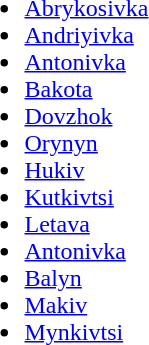<table>
<tr>
<td><br><ul><li><a href='#'>Abrykosivka</a></li><li><a href='#'>Andriyivka</a></li><li><a href='#'>Antonivka</a></li><li><a href='#'>Bakota</a></li><li><a href='#'>Dovzhok</a></li><li><a href='#'>Orynyn</a></li><li><a href='#'>Hukiv</a></li><li><a href='#'>Kutkivtsi</a></li><li><a href='#'>Letava</a></li><li><a href='#'>Antonivka</a></li><li><a href='#'>Balyn</a></li><li><a href='#'>Makiv</a></li><li><a href='#'>Mynkivtsi</a></li></ul></td>
<td></td>
</tr>
</table>
